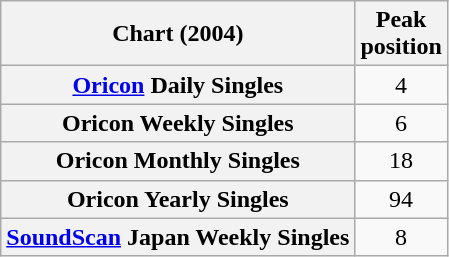<table class="wikitable sortable plainrowheaders">
<tr>
<th scope="col">Chart (2004)</th>
<th scope="col">Peak<br>position</th>
</tr>
<tr>
<th scope="row"><a href='#'>Oricon</a> Daily Singles</th>
<td align="center">4</td>
</tr>
<tr>
<th scope="row">Oricon Weekly Singles</th>
<td align="center">6</td>
</tr>
<tr>
<th scope="row">Oricon Monthly Singles</th>
<td align="center">18</td>
</tr>
<tr>
<th scope="row">Oricon Yearly Singles</th>
<td align="center">94</td>
</tr>
<tr>
<th scope="row"><a href='#'>SoundScan</a> Japan Weekly Singles</th>
<td align="center">8</td>
</tr>
</table>
